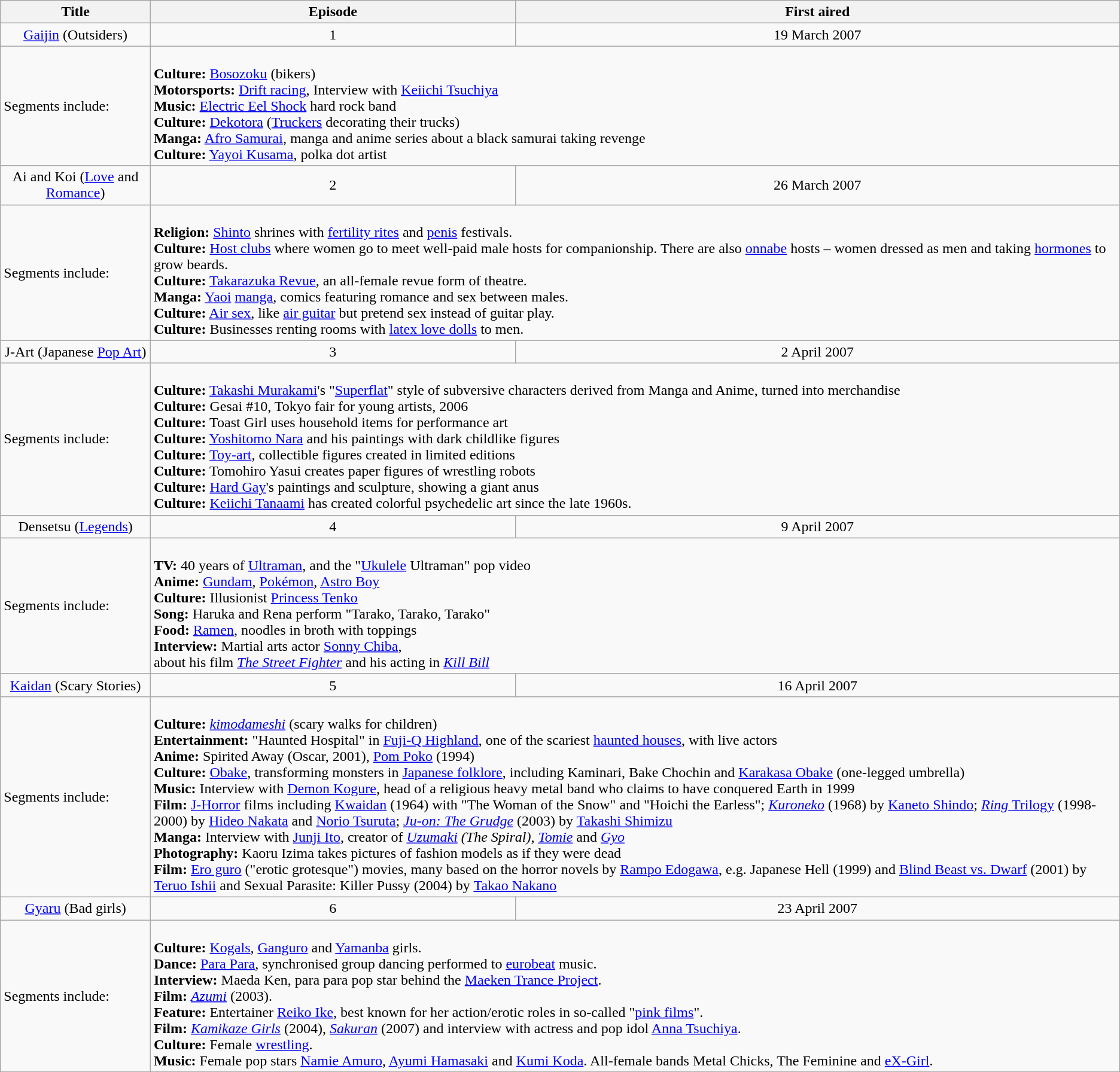<table class="wikitable" border="1">
<tr ">
<th>Title</th>
<th>Episode</th>
<th colspan="2">First aired</th>
</tr>
<tr style="text-align:center;">
<td><a href='#'>Gaijin</a> (Outsiders)</td>
<td>1</td>
<td colspan="2">19 March 2007</td>
</tr>
<tr>
<td>Segments include:</td>
<td colspan="3"><br>
<strong>Culture:</strong> <a href='#'>Bosozoku</a> (bikers)<br>
<strong>Motorsports:</strong> <a href='#'>Drift racing</a>, Interview with <a href='#'>Keiichi Tsuchiya</a><br>
<strong>Music:</strong> <a href='#'>Electric Eel Shock</a> hard rock band<br>
<strong>Culture:</strong> <a href='#'>Dekotora</a> (<a href='#'>Truckers</a> decorating their trucks)<br>
<strong>Manga:</strong> <a href='#'>Afro Samurai</a>, manga and anime series about a black samurai taking revenge<br>
<strong>Culture:</strong> <a href='#'>Yayoi Kusama</a>, polka dot artist</td>
</tr>
<tr style="text-align:center;">
<td>Ai and Koi (<a href='#'>Love</a> and <a href='#'>Romance</a>)</td>
<td>2</td>
<td colspan="2">26 March 2007</td>
</tr>
<tr>
<td>Segments include:</td>
<td colspan="3"><br><strong>Religion:</strong> <a href='#'>Shinto</a> shrines with <a href='#'>fertility rites</a> and <a href='#'>penis</a> festivals.<br>
<strong>Culture:</strong> <a href='#'>Host clubs</a> where women go to meet well-paid male hosts for companionship. There are also <a href='#'>onnabe</a> hosts – women dressed as men and taking <a href='#'>hormones</a> to grow beards.<br>
<strong>Culture:</strong> <a href='#'>Takarazuka Revue</a>, an all-female revue form of theatre.<br>
<strong>Manga:</strong> <a href='#'>Yaoi</a> <a href='#'>manga</a>, comics featuring romance and sex between males.<br>
<strong>Culture:</strong> <a href='#'>Air sex</a>, like <a href='#'>air guitar</a> but pretend sex instead of guitar play.<br>
<strong>Culture:</strong> Businesses renting rooms with <a href='#'>latex love dolls</a> to men.</td>
</tr>
<tr style="text-align:center;">
<td>J-Art (Japanese <a href='#'>Pop Art</a>)</td>
<td>3</td>
<td colspan="2">2 April 2007</td>
</tr>
<tr>
<td>Segments include:</td>
<td colspan="3"><br><strong>Culture:</strong> <a href='#'>Takashi Murakami</a>'s "<a href='#'>Superflat</a>" style of subversive characters derived from Manga and Anime, turned into merchandise<br>
<strong>Culture:</strong> Gesai #10, Tokyo fair for young artists, 2006<br>
<strong>Culture:</strong> Toast Girl uses household items for performance art<br>
<strong>Culture:</strong> <a href='#'>Yoshitomo Nara</a> and his paintings with dark childlike figures<br>
<strong>Culture:</strong> <a href='#'>Toy-art</a>, collectible figures created in limited editions<br>
<strong>Culture:</strong> Tomohiro Yasui creates paper figures of wrestling robots<br>
<strong>Culture:</strong> <a href='#'>Hard Gay</a>'s paintings and sculpture, showing a giant anus<br>
<strong>Culture:</strong> <a href='#'>Keiichi Tanaami</a> has created colorful psychedelic art since the late 1960s.</td>
</tr>
<tr style="text-align:center;">
<td>Densetsu (<a href='#'>Legends</a>)</td>
<td>4</td>
<td colspan="2">9 April 2007</td>
</tr>
<tr>
<td>Segments include:</td>
<td colspan="3"><br> 
<strong>TV:</strong> 40 years of <a href='#'>Ultraman</a>, and the "<a href='#'>Ukulele</a> Ultraman" pop video<br>
<strong>Anime:</strong> <a href='#'>Gundam</a>, <a href='#'>Pokémon</a>, <a href='#'>Astro Boy</a><br>
<strong>Culture:</strong> Illusionist <a href='#'>Princess Tenko</a><br>
<strong>Song:</strong> Haruka and Rena perform "Tarako, Tarako, Tarako"<br>
<strong>Food:</strong> <a href='#'>Ramen</a>, noodles in broth with toppings<br>
<strong>Interview:</strong> Martial arts actor <a href='#'>Sonny Chiba</a>,<br> about his film <em><a href='#'>The Street Fighter</a></em> and his acting in <em><a href='#'>Kill Bill</a></em><br></td>
</tr>
<tr style="text-align:center;">
<td><a href='#'>Kaidan</a> (Scary Stories)</td>
<td>5</td>
<td colspan="2">16 April 2007</td>
</tr>
<tr>
<td>Segments include:</td>
<td colspan="3"><br><strong>Culture:</strong> <em><a href='#'>kimodameshi</a></em> (scary walks for children)<br>
<strong>Entertainment:</strong> "Haunted Hospital" in <a href='#'>Fuji-Q Highland</a>, one of the scariest <a href='#'>haunted houses</a>, with live actors<br>
<strong>Anime:</strong> Spirited Away (Oscar, 2001), <a href='#'>Pom Poko</a> (1994)<br>
<strong>Culture:</strong> <a href='#'>Obake</a>, transforming monsters in <a href='#'>Japanese folklore</a>, including Kaminari, Bake Chochin and <a href='#'>Karakasa Obake</a> (one-legged umbrella)<br>
<strong>Music:</strong> Interview with <a href='#'>Demon Kogure</a>, head of a religious heavy metal band who claims to have conquered Earth in 1999<br>
<strong>Film:</strong> <a href='#'>J-Horror</a> films including <a href='#'>Kwaidan</a> (1964) with "The Woman of the Snow" and "Hoichi the Earless"; <em><a href='#'>Kuroneko</a></em> (1968) by <a href='#'>Kaneto Shindo</a>; <a href='#'><em>Ring</em> Trilogy</a> (1998-2000) by <a href='#'>Hideo Nakata</a> and <a href='#'>Norio Tsuruta</a>; <em><a href='#'>Ju-on: The Grudge</a></em> (2003) by <a href='#'>Takashi Shimizu</a><br>
<strong>Manga:</strong> Interview with <a href='#'>Junji Ito</a>, creator of <em><a href='#'>Uzumaki</a> (The Spiral)</em>, <em><a href='#'>Tomie</a></em> and <em><a href='#'>Gyo</a></em><br>
<strong>Photography:</strong> Kaoru Izima takes pictures of fashion models as if they were dead<br>
<strong>Film:</strong> <a href='#'>Ero guro</a> ("erotic grotesque") movies, many based on the horror novels by <a href='#'>Rampo Edogawa</a>, e.g. Japanese Hell (1999) and <a href='#'>Blind Beast vs. Dwarf</a> (2001) by <a href='#'>Teruo Ishii</a> and Sexual Parasite: Killer Pussy (2004) by <a href='#'>Takao Nakano</a></td>
</tr>
<tr style="text-align:center;">
<td><a href='#'>Gyaru</a> (Bad girls)</td>
<td>6</td>
<td colspan="2">23 April 2007</td>
</tr>
<tr>
<td>Segments include:</td>
<td colspan="3"><br><strong>Culture:</strong> <a href='#'>Kogals</a>, <a href='#'>Ganguro</a> and <a href='#'>Yamanba</a> girls.<br>
<strong>Dance:</strong> <a href='#'>Para Para</a>, synchronised group dancing performed to <a href='#'>eurobeat</a> music.<br>
<strong>Interview:</strong> Maeda Ken, para para pop star behind the <a href='#'>Maeken Trance Project</a>.<br>
<strong>Film:</strong> <em><a href='#'>Azumi</a></em> (2003).<br>
<strong>Feature:</strong> Entertainer <a href='#'>Reiko Ike</a>, best known for her action/erotic roles in so-called "<a href='#'>pink films</a>".<br>
<strong>Film:</strong> <em><a href='#'>Kamikaze Girls</a></em> (2004), <em><a href='#'>Sakuran</a></em> (2007) and interview with actress and pop idol <a href='#'>Anna Tsuchiya</a>.<br>
<strong>Culture:</strong> Female <a href='#'>wrestling</a>.<br>
<strong>Music:</strong> Female pop stars <a href='#'>Namie Amuro</a>, <a href='#'>Ayumi Hamasaki</a> and <a href='#'>Kumi Koda</a>. All-female bands Metal Chicks, The Feminine and <a href='#'>eX-Girl</a>.</td>
</tr>
</table>
